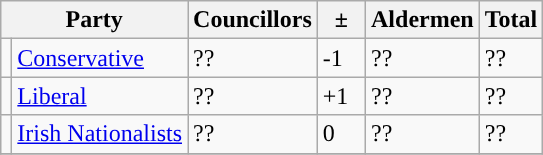<table class="wikitable">
<tr>
<th colspan="2">Party</th>
<th>Councillors</th>
<th>  ±  </th>
<th>Aldermen</th>
<th>Total</th>
</tr>
<tr>
<td style="background-color: "></td>
<td><a href='#'>Conservative</a></td>
<td>??</td>
<td>-1</td>
<td>??</td>
<td>??</td>
</tr>
<tr>
<td style="background-color: "></td>
<td><a href='#'>Liberal</a></td>
<td>??</td>
<td>+1</td>
<td>??</td>
<td>??</td>
</tr>
<tr>
<td style="background-color: "></td>
<td><a href='#'>Irish Nationalists</a></td>
<td>??</td>
<td>0</td>
<td>??</td>
<td>??</td>
</tr>
<tr>
</tr>
</table>
